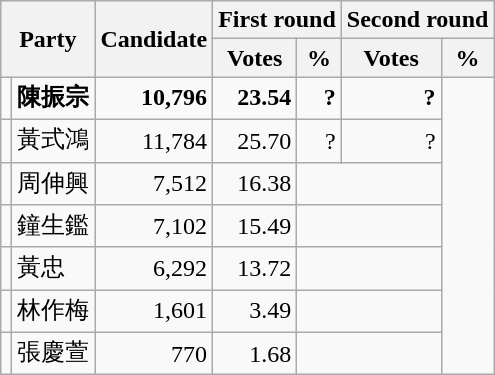<table class="wikitable">
<tr>
<th colspan="2" rowspan="2">Party</th>
<th rowspan="2">Candidate</th>
<th colspan="2">First round</th>
<th colspan="2">Second round</th>
</tr>
<tr>
<th>Votes</th>
<th>%</th>
<th>Votes</th>
<th>%</th>
</tr>
<tr>
<td></td>
<td><strong>陳振宗</strong></td>
<td align="right"><strong>10,796</strong></td>
<td align="right"><strong>23.54</strong></td>
<td align="right"><strong>?</strong></td>
<td align="right"><strong>?</strong></td>
</tr>
<tr>
<td></td>
<td>黃式鴻</td>
<td align="right">11,784</td>
<td align="right">25.70</td>
<td align="right">?</td>
<td align="right">?</td>
</tr>
<tr>
<td></td>
<td>周伸興</td>
<td align="right">7,512</td>
<td align="right">16.38</td>
<td colspan="2"></td>
</tr>
<tr>
<td></td>
<td>鐘生鑑</td>
<td align="right">7,102</td>
<td align="right">15.49</td>
<td colspan="2"></td>
</tr>
<tr>
<td></td>
<td>黃忠</td>
<td align="right">6,292</td>
<td align="right">13.72</td>
<td colspan="2"></td>
</tr>
<tr>
<td></td>
<td>林作梅</td>
<td align="right">1,601</td>
<td align="right">3.49</td>
<td colspan="2"></td>
</tr>
<tr>
<td></td>
<td>張慶萱</td>
<td align="right">770</td>
<td align="right">1.68</td>
<td colspan="2"></td>
</tr>
</table>
